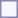<table style="border:1px solid #8888aa; background-color:#f7f8ff; padding:5px; font-size:95%; margin: 0px 12px 12px 0px;text-align:center">
</table>
